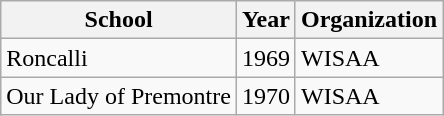<table class="wikitable">
<tr>
<th>School</th>
<th>Year</th>
<th>Organization</th>
</tr>
<tr>
<td>Roncalli</td>
<td>1969</td>
<td>WISAA</td>
</tr>
<tr>
<td>Our Lady of Premontre</td>
<td>1970</td>
<td>WISAA</td>
</tr>
</table>
